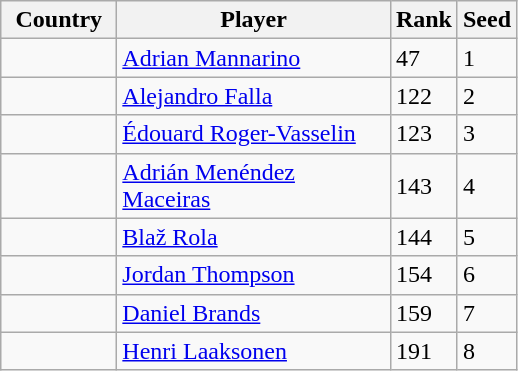<table class="sortable wikitable">
<tr>
<th width="70">Country</th>
<th width="175">Player</th>
<th>Rank</th>
<th>Seed</th>
</tr>
<tr>
<td></td>
<td><a href='#'>Adrian Mannarino</a></td>
<td>47</td>
<td>1</td>
</tr>
<tr>
<td></td>
<td><a href='#'>Alejandro Falla</a></td>
<td>122</td>
<td>2</td>
</tr>
<tr>
<td></td>
<td><a href='#'>Édouard Roger-Vasselin</a></td>
<td>123</td>
<td>3</td>
</tr>
<tr>
<td></td>
<td><a href='#'>Adrián Menéndez Maceiras</a></td>
<td>143</td>
<td>4</td>
</tr>
<tr>
<td></td>
<td><a href='#'>Blaž Rola</a></td>
<td>144</td>
<td>5</td>
</tr>
<tr>
<td></td>
<td><a href='#'>Jordan Thompson</a></td>
<td>154</td>
<td>6</td>
</tr>
<tr>
<td></td>
<td><a href='#'>Daniel Brands</a></td>
<td>159</td>
<td>7</td>
</tr>
<tr>
<td></td>
<td><a href='#'>Henri Laaksonen</a></td>
<td>191</td>
<td>8</td>
</tr>
</table>
